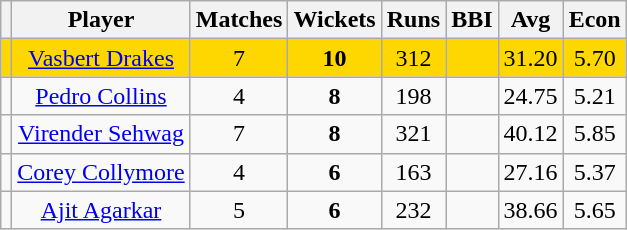<table class="wikitable sortable" border="1">
<tr>
<th></th>
<th>Player</th>
<th>Matches</th>
<th>Wickets</th>
<th>Runs</th>
<th>BBI</th>
<th>Avg</th>
<th>Econ</th>
</tr>
<tr style="background:gold" align="center">
<td></td>
<td><a href='#'>Vasbert Drakes</a></td>
<td>7</td>
<td><strong>10</strong></td>
<td>312</td>
<td></td>
<td>31.20</td>
<td>5.70</td>
</tr>
<tr align="center">
<td></td>
<td><a href='#'>Pedro Collins</a></td>
<td>4</td>
<td><strong>8</strong></td>
<td>198</td>
<td></td>
<td>24.75</td>
<td>5.21</td>
</tr>
<tr align="center">
<td></td>
<td><a href='#'>Virender Sehwag</a></td>
<td>7</td>
<td><strong>8</strong></td>
<td>321</td>
<td></td>
<td>40.12</td>
<td>5.85</td>
</tr>
<tr align="center">
<td></td>
<td><a href='#'>Corey Collymore</a></td>
<td>4</td>
<td><strong>6</strong></td>
<td>163</td>
<td></td>
<td>27.16</td>
<td>5.37</td>
</tr>
<tr align="center">
<td></td>
<td><a href='#'>Ajit Agarkar</a></td>
<td>5</td>
<td><strong>6</strong></td>
<td>232</td>
<td></td>
<td>38.66</td>
<td>5.65</td>
</tr>
</table>
